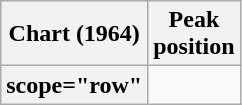<table class="wikitable plainrowheaders sortable">
<tr>
<th scope="col">Chart (1964)</th>
<th scope="col">Peak<br>position</th>
</tr>
<tr>
<th>scope="row" </th>
</tr>
</table>
